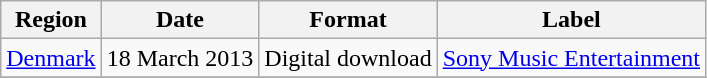<table class=wikitable>
<tr>
<th>Region</th>
<th>Date</th>
<th>Format</th>
<th>Label</th>
</tr>
<tr>
<td><a href='#'>Denmark</a></td>
<td>18 March 2013</td>
<td>Digital download</td>
<td><a href='#'>Sony Music Entertainment</a></td>
</tr>
<tr>
</tr>
</table>
